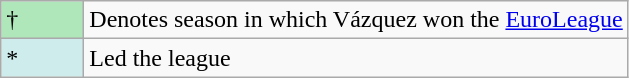<table class="wikitable">
<tr>
<td style="background:#AFE6BA; width:3em;">†</td>
<td>Denotes season in which Vázquez won the <a href='#'>EuroLeague</a></td>
</tr>
<tr>
<td style="background:#CFECEC; width:1em">*</td>
<td>Led the league</td>
</tr>
</table>
